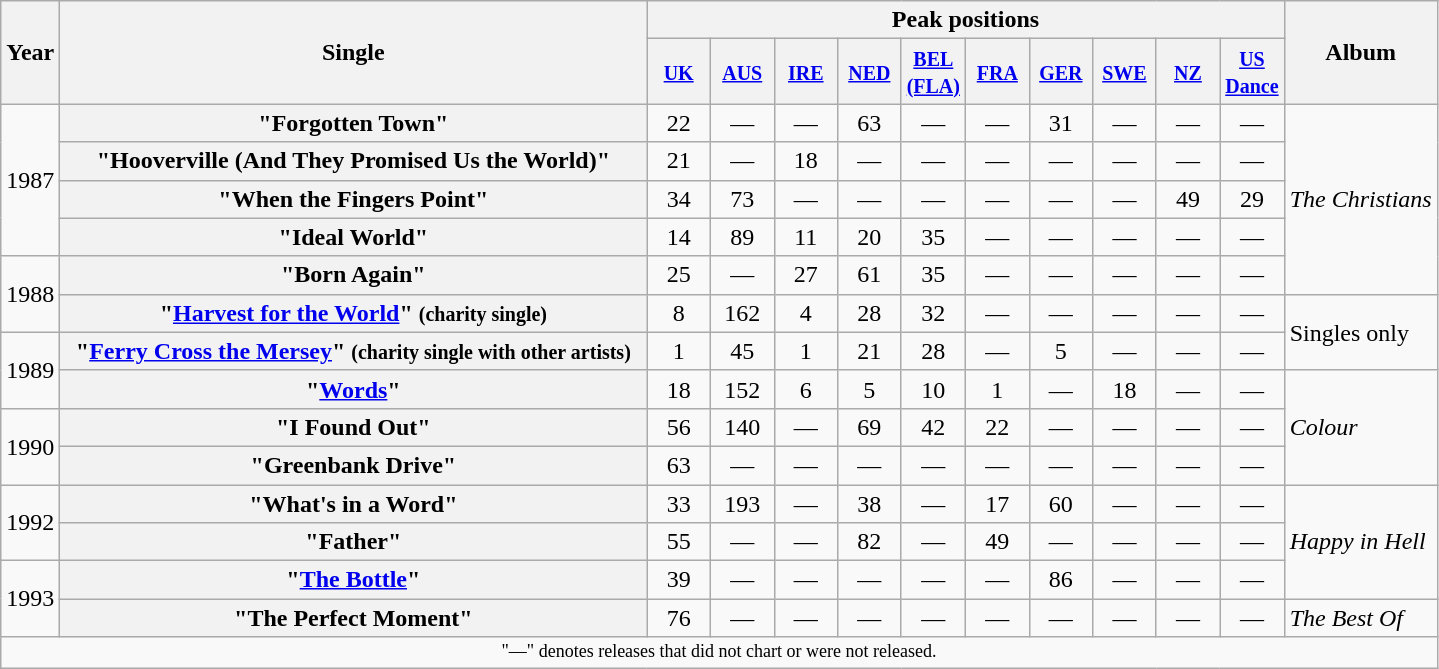<table class="wikitable plainrowheaders" style="text-align:center;">
<tr>
<th rowspan="2">Year</th>
<th rowspan="2" style="width:24em;">Single</th>
<th colspan="10">Peak positions</th>
<th rowspan="2">Album</th>
</tr>
<tr>
<th width="35"><small><a href='#'>UK</a></small><br></th>
<th width="35"><small><a href='#'>AUS</a></small><br></th>
<th width="35"><small><a href='#'>IRE</a></small><br></th>
<th width="35"><small><a href='#'>NED</a></small><br></th>
<th width="35"><small><a href='#'>BEL<br>(FLA)</a></small><br></th>
<th width="35"><small><a href='#'>FRA</a></small><br></th>
<th width="35"><small><a href='#'>GER</a></small><br></th>
<th width="35"><small><a href='#'>SWE</a></small><br></th>
<th width="35"><small><a href='#'>NZ</a></small><br></th>
<th width="35"><small><a href='#'>US Dance</a></small><br></th>
</tr>
<tr>
<td rowspan="4">1987</td>
<th scope="row">"Forgotten Town"</th>
<td>22</td>
<td>—</td>
<td>—</td>
<td>63</td>
<td>—</td>
<td>—</td>
<td>31</td>
<td>—</td>
<td>—</td>
<td>—</td>
<td align="left" rowspan="5"><em>The Christians</em></td>
</tr>
<tr>
<th scope="row">"Hooverville (And They Promised Us the World)"</th>
<td>21</td>
<td>—</td>
<td>18</td>
<td>—</td>
<td>—</td>
<td>—</td>
<td>—</td>
<td>—</td>
<td>—</td>
<td>—</td>
</tr>
<tr>
<th scope="row">"When the Fingers Point"</th>
<td>34</td>
<td>73</td>
<td>—</td>
<td>—</td>
<td>—</td>
<td>—</td>
<td>—</td>
<td>—</td>
<td>49</td>
<td>29</td>
</tr>
<tr>
<th scope="row">"Ideal World"</th>
<td>14</td>
<td>89</td>
<td>11</td>
<td>20</td>
<td>35</td>
<td>—</td>
<td>—</td>
<td>—</td>
<td>—</td>
<td>—</td>
</tr>
<tr>
<td rowspan="2">1988</td>
<th scope="row">"Born Again"</th>
<td>25</td>
<td>—</td>
<td>27</td>
<td>61</td>
<td>35</td>
<td>—</td>
<td>—</td>
<td>—</td>
<td>—</td>
<td>—</td>
</tr>
<tr>
<th scope="row">"<a href='#'>Harvest for the World</a>" <small>(charity single)</small></th>
<td>8</td>
<td>162</td>
<td>4</td>
<td>28</td>
<td>32</td>
<td>—</td>
<td>—</td>
<td>—</td>
<td>—</td>
<td>—</td>
<td align="left" rowspan="2">Singles only</td>
</tr>
<tr>
<td rowspan="2">1989</td>
<th scope="row">"<a href='#'>Ferry Cross the Mersey</a>" <small>(charity single with other artists)</small></th>
<td>1</td>
<td>45</td>
<td>1</td>
<td>21</td>
<td>28</td>
<td>—</td>
<td>5</td>
<td>—</td>
<td>—</td>
<td>—</td>
</tr>
<tr>
<th scope="row">"<a href='#'>Words</a>"</th>
<td>18</td>
<td>152</td>
<td>6</td>
<td>5</td>
<td>10</td>
<td>1</td>
<td>—</td>
<td>18</td>
<td>—</td>
<td>—</td>
<td align="left" rowspan="3"><em>Colour</em></td>
</tr>
<tr>
<td rowspan="2">1990</td>
<th scope="row">"I Found Out"</th>
<td>56</td>
<td>140</td>
<td>—</td>
<td>69</td>
<td>42</td>
<td>22</td>
<td>—</td>
<td>—</td>
<td>—</td>
<td>—</td>
</tr>
<tr>
<th scope="row">"Greenbank Drive"</th>
<td>63</td>
<td>—</td>
<td>—</td>
<td>—</td>
<td>—</td>
<td>—</td>
<td>—</td>
<td>—</td>
<td>—</td>
<td>—</td>
</tr>
<tr>
<td rowspan="2">1992</td>
<th scope="row">"What's in a Word"</th>
<td>33</td>
<td>193</td>
<td>—</td>
<td>38</td>
<td>—</td>
<td>17</td>
<td>60</td>
<td>—</td>
<td>—</td>
<td>—</td>
<td align="left" rowspan="3"><em>Happy in Hell</em></td>
</tr>
<tr>
<th scope="row">"Father"</th>
<td>55</td>
<td>—</td>
<td>—</td>
<td>82</td>
<td>—</td>
<td>49</td>
<td>—</td>
<td>—</td>
<td>—</td>
<td>—</td>
</tr>
<tr>
<td rowspan="2">1993</td>
<th scope="row">"<a href='#'>The Bottle</a>"</th>
<td>39</td>
<td>—</td>
<td>—</td>
<td>—</td>
<td>—</td>
<td>—</td>
<td>86</td>
<td>—</td>
<td>—</td>
<td>—</td>
</tr>
<tr>
<th scope="row">"The Perfect Moment"</th>
<td>76</td>
<td>—</td>
<td>—</td>
<td>—</td>
<td>—</td>
<td>—</td>
<td>—</td>
<td>—</td>
<td>—</td>
<td>—</td>
<td align="left" rowspan="1"><em>The Best Of</em></td>
</tr>
<tr>
<td align="center" colspan="13" style="font-size:9pt">"—" denotes releases that did not chart or were not released.</td>
</tr>
</table>
